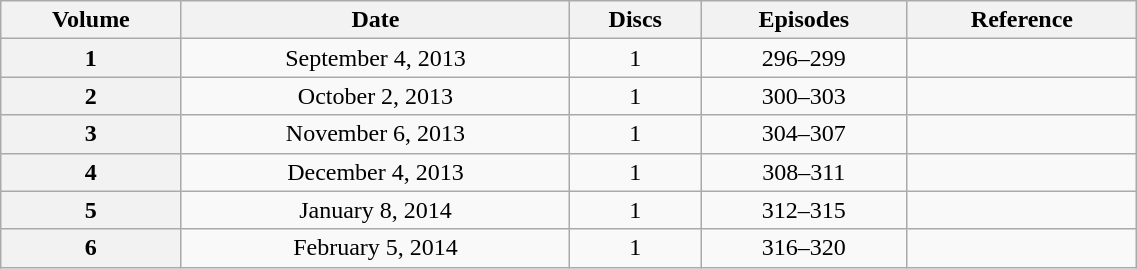<table class="wikitable" style="text-align: center; width: 60%;">
<tr>
<th scope="col" 175px;>Volume</th>
<th scope="col" 125px;>Date</th>
<th scope="col">Discs</th>
<th scope="col">Episodes</th>
<th scope="col">Reference</th>
</tr>
<tr>
<th scope="row">1</th>
<td>September 4, 2013</td>
<td>1</td>
<td>296–299</td>
<td></td>
</tr>
<tr>
<th scope="row">2</th>
<td>October 2, 2013</td>
<td>1</td>
<td>300–303</td>
<td></td>
</tr>
<tr>
<th scope="row">3</th>
<td>November 6, 2013</td>
<td>1</td>
<td>304–307</td>
<td></td>
</tr>
<tr>
<th scope="row">4</th>
<td>December 4, 2013</td>
<td>1</td>
<td>308–311</td>
<td></td>
</tr>
<tr>
<th scope="row">5</th>
<td>January 8, 2014</td>
<td>1</td>
<td>312–315</td>
<td></td>
</tr>
<tr>
<th scope="row">6</th>
<td>February 5, 2014</td>
<td>1</td>
<td>316–320</td>
<td></td>
</tr>
</table>
